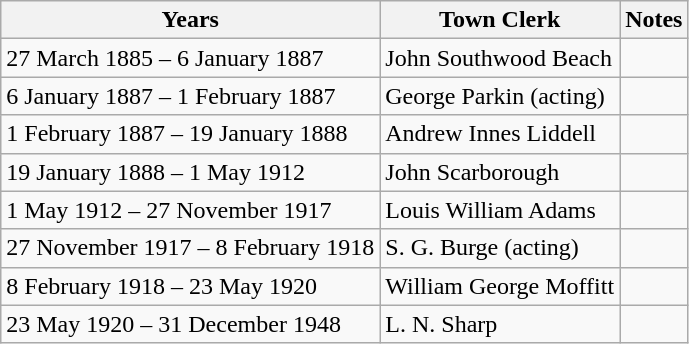<table class="wikitable">
<tr>
<th>Years</th>
<th>Town Clerk</th>
<th>Notes</th>
</tr>
<tr>
<td>27 March 1885 – 6 January 1887</td>
<td>John Southwood Beach</td>
<td></td>
</tr>
<tr>
<td>6 January 1887 – 1 February 1887</td>
<td>George Parkin (acting)</td>
<td></td>
</tr>
<tr>
<td>1 February 1887 – 19 January 1888</td>
<td>Andrew Innes Liddell</td>
<td></td>
</tr>
<tr>
<td>19 January 1888 – 1 May 1912</td>
<td>John Scarborough</td>
<td></td>
</tr>
<tr>
<td>1 May 1912 – 27 November 1917</td>
<td>Louis William Adams</td>
<td></td>
</tr>
<tr>
<td>27 November 1917 – 8 February 1918</td>
<td>S. G. Burge (acting)</td>
<td></td>
</tr>
<tr>
<td>8 February 1918 – 23 May 1920</td>
<td>William George Moffitt</td>
<td></td>
</tr>
<tr>
<td>23 May 1920 – 31 December 1948</td>
<td>L. N. Sharp</td>
<td></td>
</tr>
</table>
